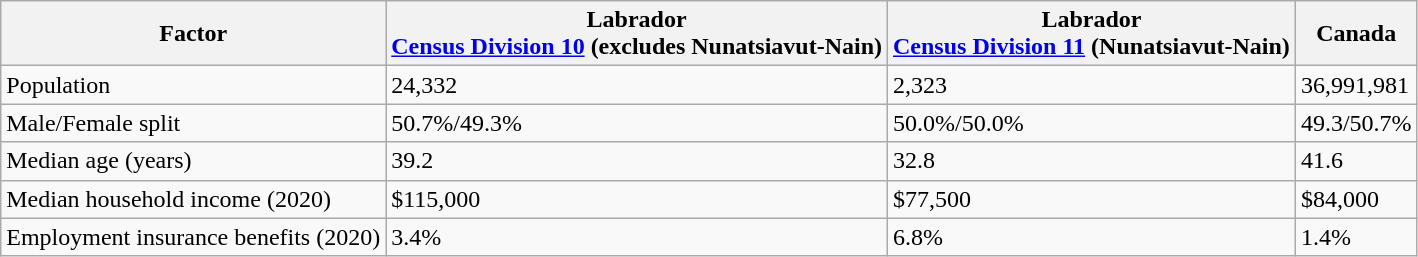<table class="wikitable">
<tr>
<th>Factor</th>
<th>Labrador<br><a href='#'>Census Division 10</a>
(excludes Nunatsiavut-Nain)</th>
<th>Labrador<br><a href='#'>Census Division 11</a>
(Nunatsiavut-Nain)</th>
<th>Canada</th>
</tr>
<tr>
<td>Population</td>
<td>24,332</td>
<td>2,323</td>
<td>36,991,981</td>
</tr>
<tr>
<td>Male/Female split</td>
<td>50.7%/49.3%</td>
<td>50.0%/50.0%</td>
<td>49.3/50.7%</td>
</tr>
<tr>
<td>Median age (years)</td>
<td>39.2</td>
<td>32.8</td>
<td>41.6</td>
</tr>
<tr>
<td>Median household income (2020)</td>
<td>$115,000</td>
<td>$77,500</td>
<td>$84,000</td>
</tr>
<tr>
<td>Employment insurance benefits (2020)</td>
<td>3.4%</td>
<td>6.8%</td>
<td>1.4%</td>
</tr>
</table>
